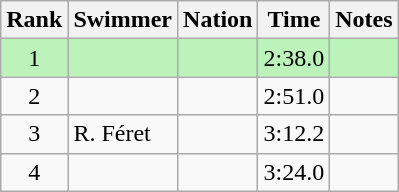<table class="wikitable sortable" style="text-align:center">
<tr>
<th>Rank</th>
<th>Swimmer</th>
<th>Nation</th>
<th>Time</th>
<th>Notes</th>
</tr>
<tr style="background:#bbf3bb;">
<td>1</td>
<td align=left></td>
<td align=left></td>
<td>2:38.0</td>
<td></td>
</tr>
<tr>
<td>2</td>
<td align=left></td>
<td align=left></td>
<td>2:51.0</td>
<td></td>
</tr>
<tr>
<td>3</td>
<td align=left data-sort-value="Féret, R.">R. Féret</td>
<td align=left></td>
<td>3:12.2</td>
<td></td>
</tr>
<tr>
<td>4</td>
<td align=left></td>
<td align=left></td>
<td>3:24.0</td>
<td></td>
</tr>
</table>
